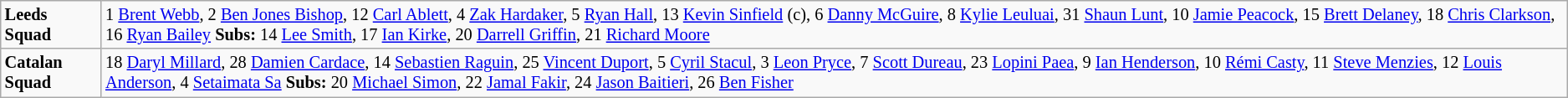<table class="wikitable" style="font-size:85%;">
<tr>
<td><strong>Leeds Squad</strong></td>
<td>1 <a href='#'>Brent Webb</a>, 2 <a href='#'>Ben Jones Bishop</a>, 12 <a href='#'>Carl Ablett</a>, 4 <a href='#'>Zak Hardaker</a>, 5 <a href='#'>Ryan Hall</a>, 13 <a href='#'>Kevin Sinfield</a> (c), 6 <a href='#'>Danny McGuire</a>, 8 <a href='#'>Kylie Leuluai</a>, 31 <a href='#'>Shaun Lunt</a>, 10 <a href='#'>Jamie Peacock</a>, 15 <a href='#'>Brett Delaney</a>, 18 <a href='#'>Chris Clarkson</a>, 16 <a href='#'>Ryan Bailey</a> <strong>Subs:</strong> 14 <a href='#'>Lee Smith</a>, 17 <a href='#'>Ian Kirke</a>, 20 <a href='#'>Darrell Griffin</a>, 21 <a href='#'>Richard Moore</a></td>
</tr>
<tr>
<td><strong>Catalan Squad</strong></td>
<td>18 <a href='#'>Daryl Millard</a>, 28 <a href='#'>Damien Cardace</a>, 14 <a href='#'>Sebastien Raguin</a>, 25 <a href='#'>Vincent Duport</a>, 5 <a href='#'>Cyril Stacul</a>, 3 <a href='#'>Leon Pryce</a>, 7 <a href='#'>Scott Dureau</a>, 23 <a href='#'>Lopini Paea</a>, 9 <a href='#'>Ian Henderson</a>, 10 <a href='#'>Rémi Casty</a>, 11 <a href='#'>Steve Menzies</a>, 12 <a href='#'>Louis Anderson</a>, 4 <a href='#'>Setaimata Sa</a> <strong>Subs:</strong> 20 <a href='#'>Michael Simon</a>, 22 <a href='#'>Jamal Fakir</a>, 24 <a href='#'>Jason Baitieri</a>, 26 <a href='#'>Ben Fisher</a></td>
</tr>
</table>
